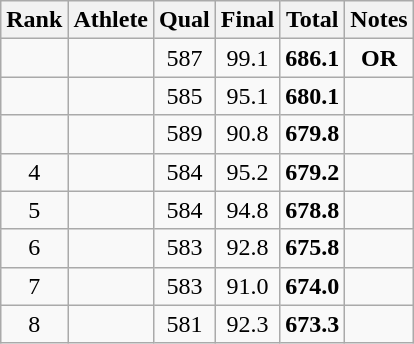<table class="wikitable sortable" style="text-align: center">
<tr>
<th>Rank</th>
<th>Athlete</th>
<th>Qual</th>
<th>Final</th>
<th>Total</th>
<th>Notes</th>
</tr>
<tr>
<td></td>
<td align=left></td>
<td>587</td>
<td>99.1</td>
<td><strong>686.1</strong></td>
<td><strong>OR</strong></td>
</tr>
<tr>
<td></td>
<td align=left></td>
<td>585</td>
<td>95.1</td>
<td><strong>680.1</strong></td>
<td></td>
</tr>
<tr>
<td></td>
<td align=left></td>
<td>589</td>
<td>90.8</td>
<td><strong>679.8</strong></td>
<td></td>
</tr>
<tr>
<td>4</td>
<td align=left></td>
<td>584</td>
<td>95.2</td>
<td><strong>679.2</strong></td>
<td></td>
</tr>
<tr>
<td>5</td>
<td align=left></td>
<td>584</td>
<td>94.8</td>
<td><strong>678.8</strong></td>
<td></td>
</tr>
<tr>
<td>6</td>
<td align=left></td>
<td>583</td>
<td>92.8</td>
<td><strong>675.8</strong></td>
<td></td>
</tr>
<tr>
<td>7</td>
<td align=left></td>
<td>583</td>
<td>91.0</td>
<td><strong>674.0</strong></td>
<td></td>
</tr>
<tr>
<td>8</td>
<td align=left></td>
<td>581</td>
<td>92.3</td>
<td><strong>673.3</strong></td>
<td></td>
</tr>
</table>
